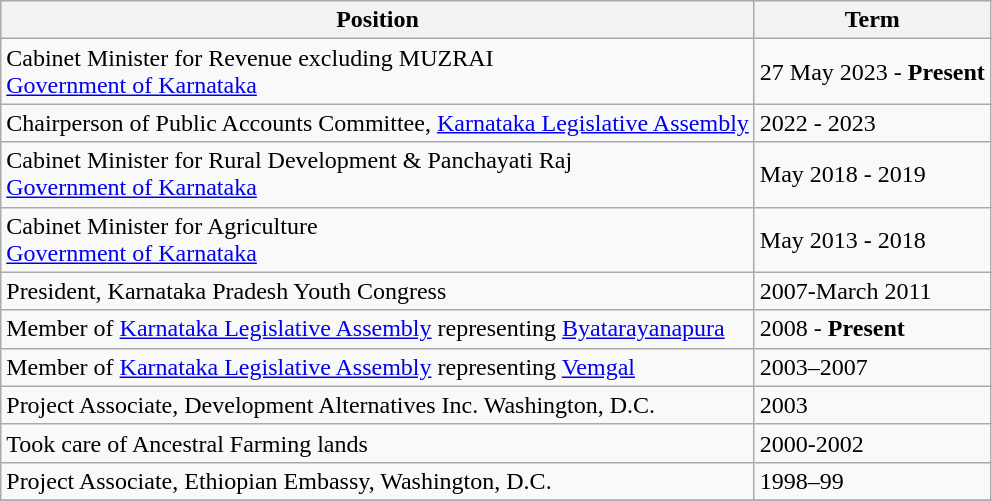<table class="wikitable">
<tr>
<th>Position</th>
<th>Term</th>
</tr>
<tr>
<td>Cabinet Minister for Revenue excluding MUZRAI<br><a href='#'>Government of Karnataka</a></td>
<td>27 May 2023 - <strong>Present</strong></td>
</tr>
<tr>
<td>Chairperson of Public Accounts Committee, <a href='#'>Karnataka Legislative Assembly</a></td>
<td>2022 - 2023</td>
</tr>
<tr>
<td>Cabinet Minister for Rural Development & Panchayati Raj<br><a href='#'>Government of Karnataka</a></td>
<td>May 2018 - 2019</td>
</tr>
<tr>
<td>Cabinet Minister for Agriculture<br><a href='#'>Government of Karnataka</a></td>
<td>May 2013 - 2018</td>
</tr>
<tr>
<td>President, Karnataka Pradesh Youth Congress</td>
<td>2007-March 2011</td>
</tr>
<tr>
<td>Member of <a href='#'>Karnataka Legislative Assembly</a> representing <a href='#'>Byatarayanapura</a></td>
<td>2008 - <strong>Present</strong></td>
</tr>
<tr>
<td>Member of <a href='#'>Karnataka Legislative Assembly</a> representing <a href='#'>Vemgal</a></td>
<td>2003–2007</td>
</tr>
<tr>
<td>Project Associate, Development Alternatives Inc. Washington, D.C.</td>
<td>2003</td>
</tr>
<tr>
<td>Took care of Ancestral Farming lands</td>
<td>2000-2002</td>
</tr>
<tr>
<td>Project Associate, Ethiopian Embassy, Washington, D.C.</td>
<td>1998–99</td>
</tr>
<tr>
</tr>
</table>
